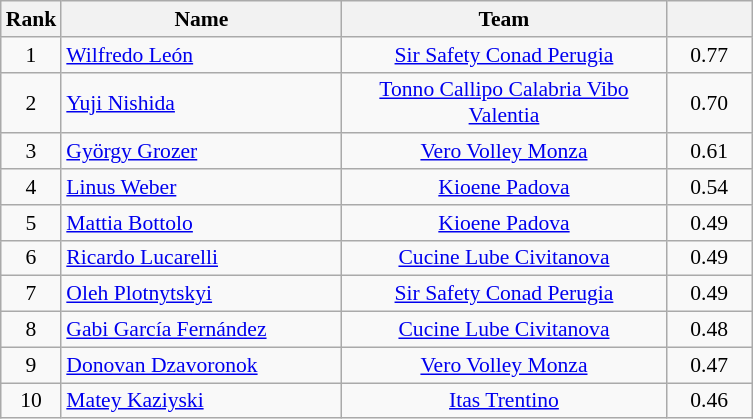<table class="wikitable" style="text-align:center; font-size:90%">
<tr>
<th width=30>Rank</th>
<th width=180>Name</th>
<th width=210>Team</th>
<th width=50></th>
</tr>
<tr>
<td>1</td>
<td style="text-align:left"> <a href='#'>Wilfredo León</a></td>
<td><a href='#'>Sir Safety Conad Perugia</a></td>
<td>0.77</td>
</tr>
<tr>
<td>2</td>
<td style="text-align:left"> <a href='#'>Yuji Nishida</a></td>
<td><a href='#'>Tonno Callipo Calabria Vibo Valentia</a></td>
<td>0.70</td>
</tr>
<tr>
<td>3</td>
<td style="text-align:left"> <a href='#'>György Grozer</a></td>
<td><a href='#'>Vero Volley Monza</a></td>
<td>0.61</td>
</tr>
<tr>
<td>4</td>
<td style="text-align:left"> <a href='#'>Linus Weber</a></td>
<td><a href='#'>Kioene Padova</a></td>
<td>0.54</td>
</tr>
<tr>
<td>5</td>
<td style="text-align:left"> <a href='#'>Mattia Bottolo</a></td>
<td><a href='#'>Kioene Padova</a></td>
<td>0.49</td>
</tr>
<tr>
<td>6</td>
<td style="text-align:left"> <a href='#'>Ricardo Lucarelli</a></td>
<td><a href='#'>Cucine Lube Civitanova</a></td>
<td>0.49</td>
</tr>
<tr>
<td>7</td>
<td style="text-align:left"> <a href='#'>Oleh Plotnytskyi</a></td>
<td><a href='#'>Sir Safety Conad Perugia</a></td>
<td>0.49</td>
</tr>
<tr>
<td>8</td>
<td style="text-align:left"> <a href='#'>Gabi García Fernández</a></td>
<td><a href='#'>Cucine Lube Civitanova</a></td>
<td>0.48</td>
</tr>
<tr>
<td>9</td>
<td style="text-align:left"> <a href='#'>Donovan Dzavoronok</a></td>
<td><a href='#'>Vero Volley Monza</a></td>
<td>0.47</td>
</tr>
<tr>
<td>10</td>
<td style="text-align:left"> <a href='#'>Matey Kaziyski</a></td>
<td><a href='#'>Itas Trentino</a></td>
<td>0.46</td>
</tr>
</table>
